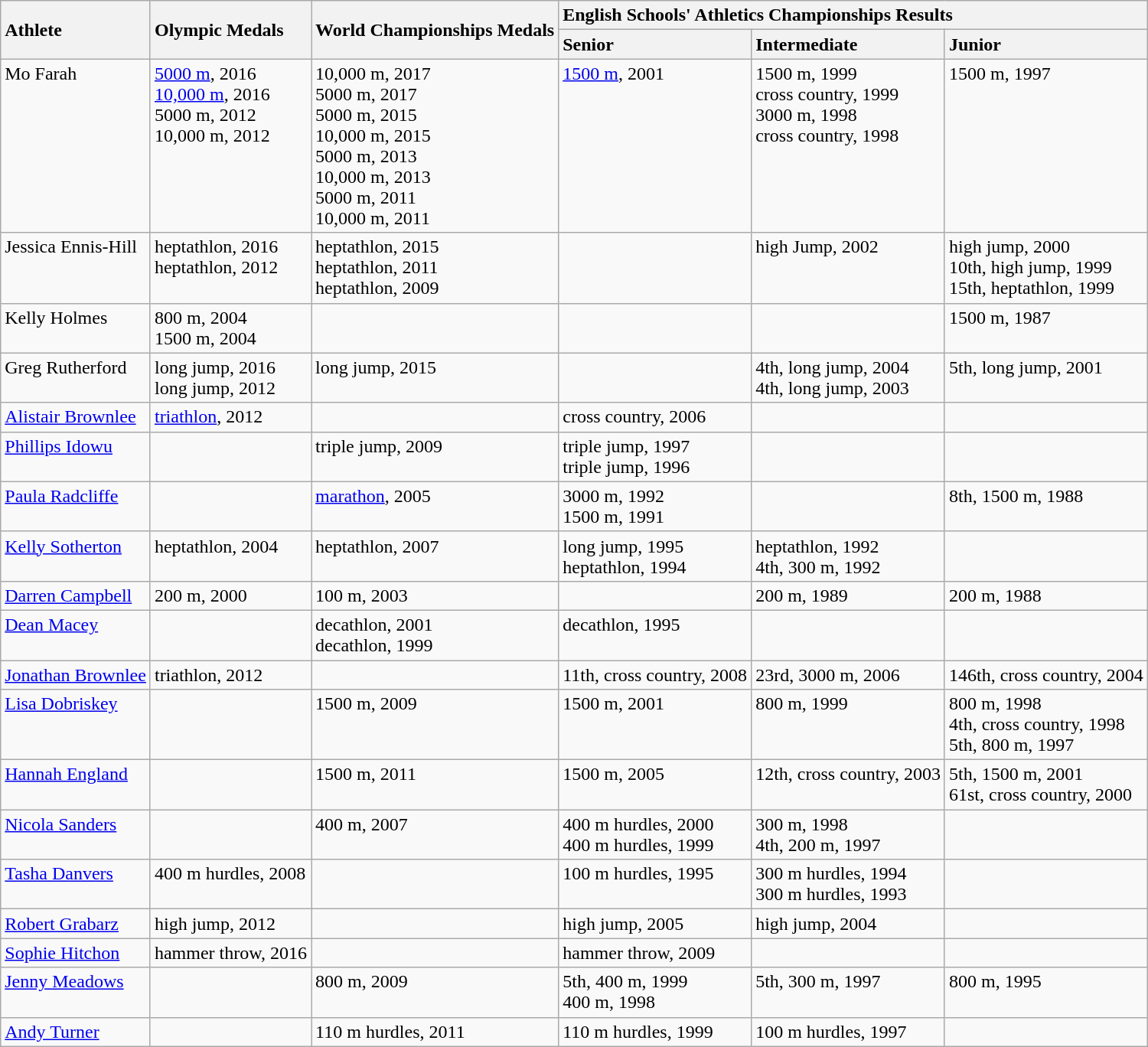<table class="wikitable collapsible collapsed">
<tr>
<th rowspan="2" style="text-align: left">Athlete</th>
<th rowspan="2" style="text-align: left">Olympic Medals</th>
<th rowspan="2" style="text-align: left">World Championships Medals</th>
<th colspan="3" style="text-align: left">English Schools' Athletics Championships Results</th>
</tr>
<tr>
<th style="text-align: left">Senior</th>
<th style="text-align: left">Intermediate</th>
<th style="text-align: left">Junior</th>
</tr>
<tr valign="top">
<td>Mo Farah</td>
<td> <a href='#'>5000 m</a>, 2016<br> <a href='#'>10,000 m</a>, 2016<br> 5000 m, 2012<br> 10,000 m, 2012</td>
<td> 10,000 m, 2017<br> 5000 m, 2017<br> 5000 m, 2015<br> 10,000 m, 2015<br> 5000 m, 2013<br> 10,000 m, 2013<br> 5000 m, 2011<br> 10,000 m, 2011</td>
<td> <a href='#'>1500 m</a>, 2001</td>
<td> 1500 m, 1999<br> cross country, 1999<br> 3000 m, 1998<br> cross country, 1998</td>
<td> 1500 m, 1997</td>
</tr>
<tr valign="top">
<td>Jessica Ennis-Hill</td>
<td> heptathlon, 2016<br> heptathlon, 2012<br></td>
<td> heptathlon, 2015<br> heptathlon, 2011<br> heptathlon, 2009</td>
<td></td>
<td> high Jump, 2002</td>
<td> high jump, 2000<br>10th, high jump, 1999<br>15th, heptathlon, 1999</td>
</tr>
<tr valign="top">
<td>Kelly Holmes</td>
<td> 800 m, 2004<br> 1500 m, 2004</td>
<td></td>
<td></td>
<td></td>
<td> 1500 m, 1987</td>
</tr>
<tr valign="top">
<td>Greg Rutherford</td>
<td> long jump, 2016<br> long jump, 2012</td>
<td> long jump, 2015</td>
<td></td>
<td>4th, long jump, 2004<br>4th, long jump, 2003</td>
<td>5th, long jump, 2001</td>
</tr>
<tr valign="top">
<td><a href='#'>Alistair Brownlee</a></td>
<td> <a href='#'>triathlon</a>, 2012</td>
<td></td>
<td> cross country, 2006</td>
<td></td>
<td></td>
</tr>
<tr valign="top">
<td><a href='#'>Phillips Idowu</a></td>
<td></td>
<td> triple jump, 2009</td>
<td> triple jump, 1997<br> triple jump, 1996</td>
<td></td>
<td></td>
</tr>
<tr valign="top">
<td><a href='#'>Paula Radcliffe</a></td>
<td></td>
<td> <a href='#'>marathon</a>, 2005</td>
<td> 3000 m, 1992<br> 1500 m, 1991</td>
<td></td>
<td>8th, 1500 m, 1988</td>
</tr>
<tr valign="top">
<td><a href='#'>Kelly Sotherton</a></td>
<td> heptathlon, 2004</td>
<td> heptathlon, 2007</td>
<td> long jump, 1995<br> heptathlon, 1994</td>
<td>  heptathlon, 1992<br>4th, 300 m, 1992</td>
<td></td>
</tr>
<tr valign="top">
<td><a href='#'>Darren Campbell</a></td>
<td> 200 m, 2000</td>
<td> 100 m, 2003</td>
<td></td>
<td> 200 m, 1989</td>
<td> 200 m, 1988</td>
</tr>
<tr valign="top">
<td><a href='#'>Dean Macey</a></td>
<td></td>
<td> decathlon, 2001<br> decathlon, 1999</td>
<td> decathlon, 1995</td>
<td></td>
<td></td>
</tr>
<tr valign="top">
<td><a href='#'>Jonathan Brownlee</a></td>
<td> triathlon, 2012</td>
<td></td>
<td>11th, cross country, 2008</td>
<td>23rd, 3000 m, 2006</td>
<td>146th, cross country, 2004</td>
</tr>
<tr valign="top">
<td><a href='#'>Lisa Dobriskey</a></td>
<td></td>
<td> 1500 m, 2009</td>
<td> 1500 m, 2001</td>
<td> 800 m, 1999</td>
<td> 800 m, 1998<br>4th, cross country, 1998<br>5th, 800 m, 1997</td>
</tr>
<tr valign="top">
<td><a href='#'>Hannah England</a></td>
<td></td>
<td> 1500 m, 2011</td>
<td> 1500 m, 2005</td>
<td>12th, cross country, 2003</td>
<td>5th, 1500 m, 2001<br>61st, cross country, 2000</td>
</tr>
<tr valign="top">
<td><a href='#'>Nicola Sanders</a></td>
<td></td>
<td> 400 m, 2007</td>
<td> 400 m hurdles, 2000<br> 400 m hurdles, 1999</td>
<td> 300 m, 1998<br>4th, 200 m, 1997</td>
<td></td>
</tr>
<tr valign="top">
<td><a href='#'>Tasha Danvers</a></td>
<td> 400 m hurdles, 2008</td>
<td></td>
<td> 100 m hurdles, 1995</td>
<td> 300 m hurdles, 1994<br> 300 m hurdles, 1993</td>
<td></td>
</tr>
<tr valign="top">
<td><a href='#'>Robert Grabarz</a></td>
<td> high jump, 2012</td>
<td></td>
<td> high jump, 2005</td>
<td> high jump, 2004</td>
<td></td>
</tr>
<tr valign="top">
<td><a href='#'>Sophie Hitchon</a></td>
<td> hammer throw, 2016</td>
<td></td>
<td> hammer throw, 2009</td>
<td></td>
<td></td>
</tr>
<tr valign="top">
<td><a href='#'>Jenny Meadows</a></td>
<td></td>
<td> 800 m, 2009</td>
<td>5th, 400 m, 1999<br> 400 m, 1998</td>
<td>5th, 300 m, 1997</td>
<td> 800 m, 1995</td>
</tr>
<tr valign="top">
<td><a href='#'>Andy Turner</a></td>
<td></td>
<td> 110 m hurdles, 2011</td>
<td> 110 m hurdles, 1999</td>
<td> 100 m hurdles, 1997</td>
<td></td>
</tr>
</table>
